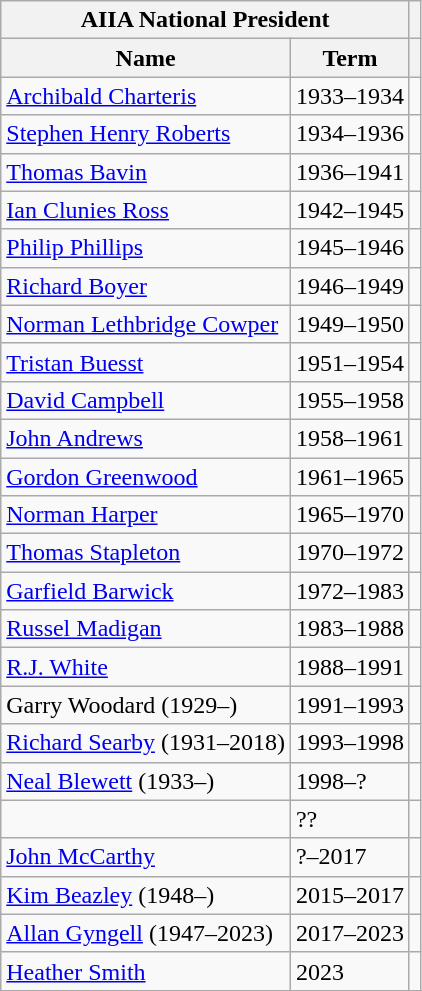<table class="wikitable">
<tr>
<th colspan="2">AIIA National President</th>
<th></th>
</tr>
<tr>
<th>Name</th>
<th>Term</th>
<th></th>
</tr>
<tr>
<td><a href='#'>Archibald Charteris</a></td>
<td>1933–1934</td>
<td></td>
</tr>
<tr>
<td><a href='#'>Stephen Henry Roberts</a></td>
<td>1934–1936</td>
<td></td>
</tr>
<tr>
<td><a href='#'>Thomas Bavin</a></td>
<td>1936–1941</td>
<td></td>
</tr>
<tr>
<td><a href='#'>Ian Clunies Ross</a></td>
<td>1942–1945</td>
<td></td>
</tr>
<tr>
<td><a href='#'>Philip Phillips</a></td>
<td>1945–1946</td>
<td></td>
</tr>
<tr>
<td><a href='#'>Richard Boyer</a></td>
<td>1946–1949</td>
<td></td>
</tr>
<tr>
<td><a href='#'>Norman Lethbridge Cowper</a></td>
<td>1949–1950</td>
<td></td>
</tr>
<tr>
<td><a href='#'>Tristan Buesst</a></td>
<td>1951–1954</td>
<td></td>
</tr>
<tr>
<td><a href='#'>David Campbell</a></td>
<td>1955–1958</td>
<td></td>
</tr>
<tr>
<td><a href='#'>John Andrews</a></td>
<td>1958–1961</td>
<td></td>
</tr>
<tr>
<td><a href='#'>Gordon Greenwood</a></td>
<td>1961–1965</td>
<td></td>
</tr>
<tr>
<td><a href='#'>Norman Harper</a></td>
<td>1965–1970</td>
<td></td>
</tr>
<tr>
<td><a href='#'>Thomas Stapleton</a></td>
<td>1970–1972</td>
<td></td>
</tr>
<tr>
<td><a href='#'>Garfield Barwick</a></td>
<td>1972–1983</td>
<td></td>
</tr>
<tr>
<td><a href='#'>Russel Madigan</a></td>
<td>1983–1988</td>
<td></td>
</tr>
<tr>
<td><a href='#'>R.J. White</a></td>
<td>1988–1991</td>
<td></td>
</tr>
<tr>
<td>Garry Woodard (1929–)</td>
<td>1991–1993</td>
<td></td>
</tr>
<tr>
<td><a href='#'>Richard Searby</a> (1931–2018)</td>
<td>1993–1998</td>
<td></td>
</tr>
<tr>
<td><a href='#'>Neal Blewett</a> (1933–)</td>
<td>1998–?</td>
<td></td>
</tr>
<tr>
<td></td>
<td>??</td>
<td></td>
</tr>
<tr>
<td><a href='#'>John McCarthy</a></td>
<td>?–2017</td>
<td></td>
</tr>
<tr>
<td><a href='#'>Kim Beazley</a> (1948–)</td>
<td>2015–2017</td>
<td></td>
</tr>
<tr>
<td><a href='#'>Allan Gyngell</a> (1947–2023)</td>
<td>2017–2023</td>
<td></td>
</tr>
<tr>
<td><a href='#'>Heather Smith</a></td>
<td>2023</td>
<td></td>
</tr>
<tr>
</tr>
</table>
